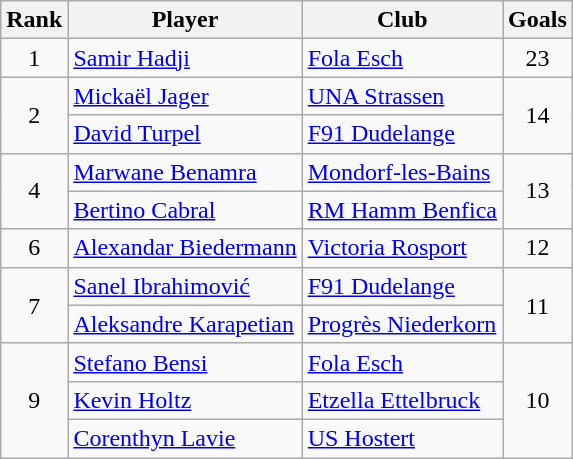<table class="wikitable" style="text-align:center">
<tr>
<th>Rank</th>
<th>Player</th>
<th>Club</th>
<th>Goals</th>
</tr>
<tr>
<td>1</td>
<td align="left"> <a href='#'>Samir Hadji</a></td>
<td align="left"><a href='#'>Fola Esch</a></td>
<td>23</td>
</tr>
<tr>
<td rowspan="2">2</td>
<td align="left"> <a href='#'>Mickaël Jager</a></td>
<td align="left"><a href='#'>UNA Strassen</a></td>
<td rowspan="2">14</td>
</tr>
<tr>
<td align="left"> <a href='#'>David Turpel</a></td>
<td align="left"><a href='#'>F91 Dudelange</a></td>
</tr>
<tr>
<td rowspan="2">4</td>
<td align="left"> <a href='#'>Marwane Benamra</a></td>
<td align="left"><a href='#'>Mondorf-les-Bains</a></td>
<td rowspan="2">13</td>
</tr>
<tr>
<td align="left"> <a href='#'>Bertino Cabral</a></td>
<td align="left"><a href='#'>RM Hamm Benfica</a></td>
</tr>
<tr>
<td>6</td>
<td align="left"> <a href='#'>Alexandar Biedermann</a></td>
<td align="left"><a href='#'>Victoria Rosport</a></td>
<td>12</td>
</tr>
<tr>
<td rowspan="2">7</td>
<td align="left"> <a href='#'>Sanel Ibrahimović</a></td>
<td align="left"><a href='#'>F91 Dudelange</a></td>
<td rowspan="2">11</td>
</tr>
<tr>
<td align="left"> <a href='#'>Aleksandre Karapetian</a></td>
<td align="left"><a href='#'>Progrès Niederkorn</a></td>
</tr>
<tr>
<td rowspan="3">9</td>
<td align="left"> <a href='#'>Stefano Bensi</a></td>
<td align="left"><a href='#'>Fola Esch</a></td>
<td rowspan="3">10</td>
</tr>
<tr>
<td align="left"> <a href='#'>Kevin Holtz</a></td>
<td align="left"><a href='#'>Etzella Ettelbruck</a></td>
</tr>
<tr>
<td align="left"> <a href='#'>Corenthyn Lavie</a></td>
<td align="left"><a href='#'>US Hostert</a></td>
</tr>
</table>
